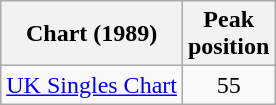<table class="wikitable">
<tr>
<th>Chart (1989)</th>
<th>Peak<br>position</th>
</tr>
<tr>
<td><a href='#'>UK Singles Chart</a></td>
<td style="text-align:center;">55</td>
</tr>
</table>
